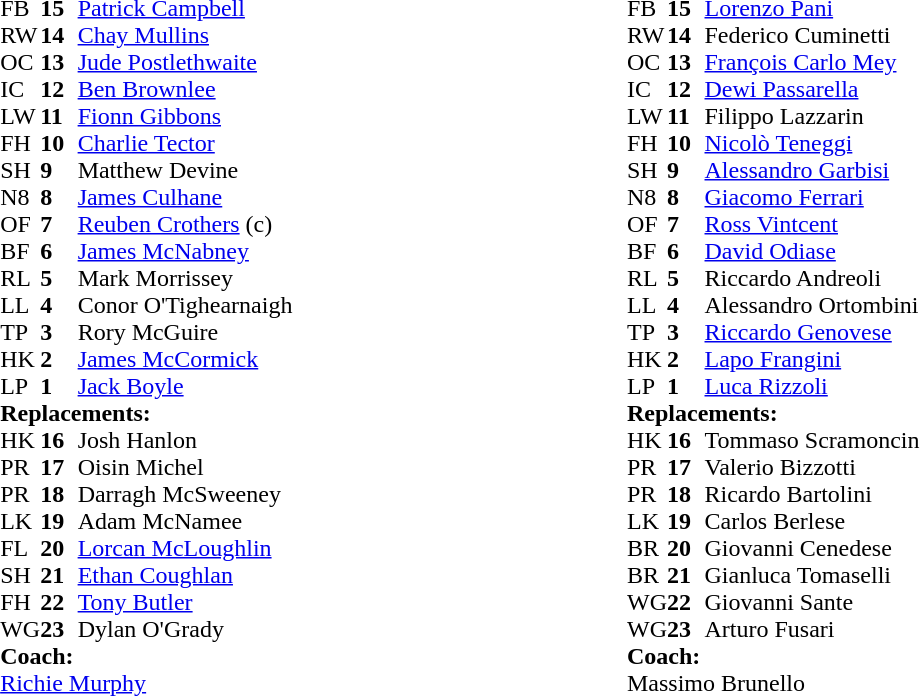<table style="width:100%">
<tr>
<td style="vertical-align:top; width:50%"><br><table cellspacing="0" cellpadding="0" style="margin:auto">
<tr>
<th width="25"></th>
<th width="25"></th>
</tr>
<tr>
<td>FB</td>
<td><strong>15</strong></td>
<td><a href='#'>Patrick Campbell</a></td>
</tr>
<tr>
<td>RW</td>
<td><strong>14</strong></td>
<td><a href='#'>Chay Mullins</a></td>
</tr>
<tr>
<td>OC</td>
<td><strong>13</strong></td>
<td><a href='#'>Jude Postlethwaite</a></td>
</tr>
<tr>
<td>IC</td>
<td><strong>12</strong></td>
<td><a href='#'>Ben Brownlee</a></td>
<td></td>
<td></td>
</tr>
<tr>
<td>LW</td>
<td><strong>11</strong></td>
<td><a href='#'>Fionn Gibbons</a></td>
</tr>
<tr>
<td>FH</td>
<td><strong>10</strong></td>
<td><a href='#'>Charlie Tector</a></td>
<td></td>
<td></td>
</tr>
<tr>
<td>SH</td>
<td><strong>9</strong></td>
<td>Matthew Devine</td>
<td></td>
<td></td>
</tr>
<tr>
<td>N8</td>
<td><strong>8</strong></td>
<td><a href='#'>James Culhane</a></td>
</tr>
<tr>
<td>OF</td>
<td><strong>7</strong></td>
<td><a href='#'>Reuben Crothers</a> (c)</td>
</tr>
<tr>
<td>BF</td>
<td><strong>6</strong></td>
<td><a href='#'>James McNabney</a></td>
<td></td>
<td></td>
</tr>
<tr>
<td>RL</td>
<td><strong>5</strong></td>
<td>Mark Morrissey</td>
</tr>
<tr>
<td>LL</td>
<td><strong>4</strong></td>
<td>Conor O'Tighearnaigh</td>
<td></td>
<td></td>
</tr>
<tr>
<td>TP</td>
<td><strong>3</strong></td>
<td>Rory McGuire</td>
<td></td>
<td></td>
</tr>
<tr>
<td>HK</td>
<td><strong>2</strong></td>
<td><a href='#'>James McCormick</a></td>
<td></td>
<td></td>
</tr>
<tr>
<td>LP</td>
<td><strong>1</strong></td>
<td><a href='#'>Jack Boyle</a></td>
<td></td>
<td></td>
</tr>
<tr>
<td colspan="3"><strong>Replacements:</strong></td>
</tr>
<tr>
<td>HK</td>
<td><strong>16</strong></td>
<td>Josh Hanlon</td>
<td></td>
<td></td>
</tr>
<tr>
<td>PR</td>
<td><strong>17</strong></td>
<td>Oisin Michel</td>
<td></td>
<td></td>
</tr>
<tr>
<td>PR</td>
<td><strong>18</strong></td>
<td>Darragh McSweeney</td>
<td></td>
<td></td>
</tr>
<tr>
<td>LK</td>
<td><strong>19</strong></td>
<td>Adam McNamee</td>
<td></td>
<td></td>
</tr>
<tr>
<td>FL</td>
<td><strong>20</strong></td>
<td><a href='#'>Lorcan McLoughlin</a></td>
<td></td>
<td></td>
</tr>
<tr>
<td>SH</td>
<td><strong>21</strong></td>
<td><a href='#'>Ethan Coughlan</a></td>
<td></td>
<td></td>
</tr>
<tr>
<td>FH</td>
<td><strong>22</strong></td>
<td><a href='#'>Tony Butler</a></td>
<td></td>
<td></td>
</tr>
<tr>
<td>WG</td>
<td><strong>23</strong></td>
<td>Dylan O'Grady</td>
<td></td>
<td></td>
</tr>
<tr>
<td colspan="3"><strong>Coach:</strong></td>
</tr>
<tr>
<td colspan="3"><a href='#'>Richie Murphy</a></td>
</tr>
</table>
</td>
<td style="vertical-align:top"></td>
<td style="vertical-align:top; width:50%"><br><table cellspacing="0" cellpadding="0">
<tr>
<th width="25"></th>
<th width="25"></th>
</tr>
<tr>
<td>FB</td>
<td><strong>15</strong></td>
<td><a href='#'>Lorenzo Pani</a></td>
</tr>
<tr>
<td>RW</td>
<td><strong>14</strong></td>
<td>Federico Cuminetti</td>
</tr>
<tr>
<td>OC</td>
<td><strong>13</strong></td>
<td><a href='#'>François Carlo Mey</a></td>
<td></td>
<td></td>
</tr>
<tr>
<td>IC</td>
<td><strong>12</strong></td>
<td><a href='#'>Dewi Passarella</a></td>
</tr>
<tr>
<td>LW</td>
<td><strong>11</strong></td>
<td>Filippo Lazzarin</td>
</tr>
<tr>
<td>FH</td>
<td><strong>10</strong></td>
<td><a href='#'>Nicolò Teneggi</a></td>
<td></td>
<td></td>
</tr>
<tr>
<td>SH</td>
<td><strong>9</strong></td>
<td><a href='#'>Alessandro Garbisi</a></td>
<td></td>
<td></td>
</tr>
<tr>
<td>N8</td>
<td><strong>8</strong></td>
<td><a href='#'>Giacomo Ferrari</a></td>
<td></td>
<td> </td>
</tr>
<tr>
<td>OF</td>
<td><strong>7</strong></td>
<td><a href='#'>Ross Vintcent</a></td>
<td></td>
<td>  </td>
</tr>
<tr>
<td>BF</td>
<td><strong>6</strong></td>
<td><a href='#'>David Odiase</a></td>
<td></td>
<td></td>
</tr>
<tr>
<td>RL</td>
<td><strong>5</strong></td>
<td>Riccardo Andreoli</td>
</tr>
<tr>
<td>LL</td>
<td><strong>4</strong></td>
<td>Alessandro Ortombini</td>
</tr>
<tr>
<td>TP</td>
<td><strong>3</strong></td>
<td><a href='#'>Riccardo Genovese</a></td>
<td></td>
<td></td>
</tr>
<tr>
<td>HK</td>
<td><strong>2</strong></td>
<td><a href='#'>Lapo Frangini</a></td>
<td></td>
<td></td>
</tr>
<tr>
<td>LP</td>
<td><strong>1</strong></td>
<td><a href='#'>Luca Rizzoli</a></td>
<td></td>
<td></td>
</tr>
<tr>
<td colspan="3"><strong>Replacements:</strong></td>
</tr>
<tr>
<td>HK</td>
<td><strong>16</strong></td>
<td>Tommaso Scramoncin</td>
<td></td>
<td></td>
</tr>
<tr>
<td>PR</td>
<td><strong>17</strong></td>
<td>Valerio Bizzotti</td>
<td></td>
<td></td>
</tr>
<tr>
<td>PR</td>
<td><strong>18</strong></td>
<td>Ricardo Bartolini</td>
<td></td>
<td></td>
</tr>
<tr>
<td>LK</td>
<td><strong>19</strong></td>
<td>Carlos Berlese</td>
<td></td>
<td></td>
</tr>
<tr>
<td>BR</td>
<td><strong>20</strong></td>
<td>Giovanni Cenedese</td>
<td></td>
<td>  </td>
</tr>
<tr>
<td>BR</td>
<td><strong>21</strong></td>
<td>Gianluca Tomaselli</td>
<td></td>
<td></td>
</tr>
<tr>
<td>WG</td>
<td><strong>22</strong></td>
<td>Giovanni Sante</td>
<td></td>
<td></td>
</tr>
<tr>
<td>WG</td>
<td><strong>23</strong></td>
<td>Arturo Fusari</td>
<td></td>
<td></td>
</tr>
<tr>
<td colspan="3"><strong>Coach:</strong></td>
</tr>
<tr>
<td colspan="3">Massimo Brunello</td>
</tr>
</table>
</td>
</tr>
</table>
